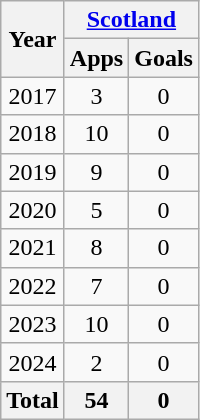<table class="wikitable" style="text-align:center">
<tr>
<th rowspan=2>Year</th>
<th colspan=2><a href='#'>Scotland</a></th>
</tr>
<tr>
<th>Apps</th>
<th>Goals</th>
</tr>
<tr>
<td>2017</td>
<td>3</td>
<td>0</td>
</tr>
<tr>
<td>2018</td>
<td>10</td>
<td>0</td>
</tr>
<tr>
<td>2019</td>
<td>9</td>
<td>0</td>
</tr>
<tr>
<td>2020</td>
<td>5</td>
<td>0</td>
</tr>
<tr>
<td>2021</td>
<td>8</td>
<td>0</td>
</tr>
<tr>
<td>2022</td>
<td>7</td>
<td>0</td>
</tr>
<tr>
<td>2023</td>
<td>10</td>
<td>0</td>
</tr>
<tr>
<td>2024</td>
<td>2</td>
<td>0</td>
</tr>
<tr>
<th>Total</th>
<th>54</th>
<th>0</th>
</tr>
</table>
